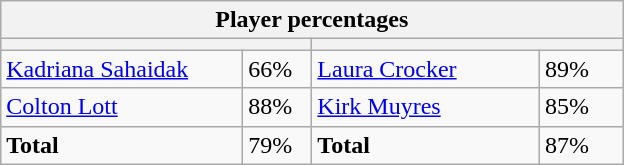<table class="wikitable">
<tr>
<th colspan=4 width=400>Player percentages</th>
</tr>
<tr>
<th colspan=2 width=200 style="white-space:nowrap;"></th>
<th colspan=2 width=200 style="white-space:nowrap;"> </th>
</tr>
<tr>
<td><a href='#'>Kadriana Sahaidak</a></td>
<td>66%</td>
<td><a href='#'>Laura Crocker</a></td>
<td>89%</td>
</tr>
<tr>
<td><a href='#'>Colton Lott</a></td>
<td>88%</td>
<td><a href='#'>Kirk Muyres</a></td>
<td>85%</td>
</tr>
<tr>
<td><strong>Total</strong></td>
<td>79%</td>
<td><strong>Total</strong></td>
<td>87%</td>
</tr>
</table>
